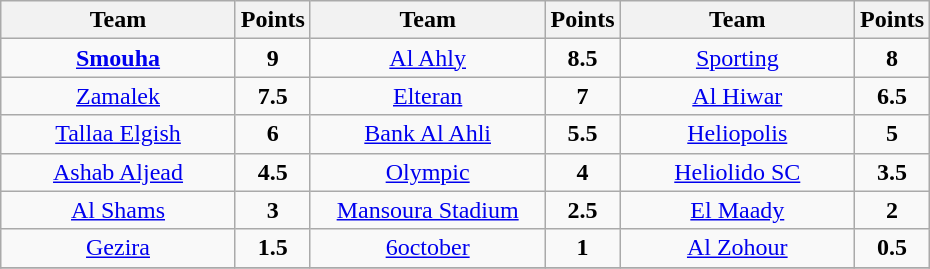<table class="wikitable sortable" style="text-align: center">
<tr>
<th width=149>Team</th>
<th width=20>Points</th>
<th width=149>Team</th>
<th width=20>Points</th>
<th width=149>Team</th>
<th width=20>Points</th>
</tr>
<tr>
<td><strong><a href='#'>Smouha</a></strong></td>
<td><strong>9</strong></td>
<td><a href='#'>Al Ahly</a></td>
<td><strong>8.5</strong></td>
<td><a href='#'>Sporting</a></td>
<td><strong>8</strong></td>
</tr>
<tr>
<td><a href='#'>Zamalek</a></td>
<td><strong>7.5</strong></td>
<td><a href='#'>Elteran</a></td>
<td><strong>7</strong></td>
<td><a href='#'>Al Hiwar</a></td>
<td><strong>6.5</strong></td>
</tr>
<tr>
<td><a href='#'>Tallaa Elgish</a></td>
<td><strong>6</strong></td>
<td><a href='#'>Bank Al Ahli</a></td>
<td><strong>5.5</strong></td>
<td><a href='#'>Heliopolis</a></td>
<td><strong>5</strong></td>
</tr>
<tr>
<td><a href='#'>Ashab Aljead</a></td>
<td><strong>4.5</strong></td>
<td><a href='#'>Olympic</a></td>
<td><strong>4</strong></td>
<td><a href='#'>Heliolido SC</a></td>
<td><strong>3.5</strong></td>
</tr>
<tr>
<td><a href='#'>Al Shams</a></td>
<td><strong>3</strong></td>
<td><a href='#'>Mansoura Stadium</a></td>
<td><strong>2.5</strong></td>
<td><a href='#'>El Maady</a></td>
<td><strong>2</strong></td>
</tr>
<tr>
<td><a href='#'>Gezira</a></td>
<td><strong>1.5</strong></td>
<td><a href='#'>6october</a></td>
<td><strong>1</strong></td>
<td><a href='#'>Al Zohour</a></td>
<td><strong>0.5</strong></td>
</tr>
<tr>
</tr>
</table>
